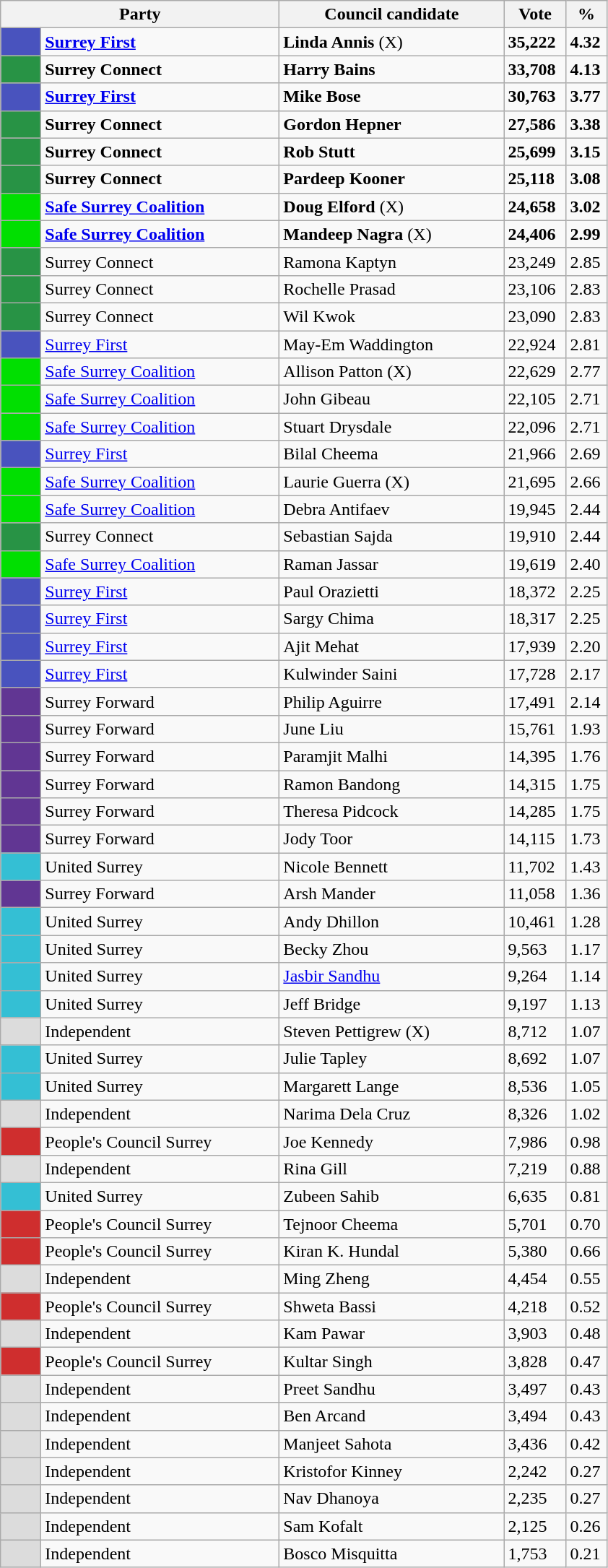<table class="wikitable">
<tr>
<th width="250px" colspan="2">Party</th>
<th width="200px">Council candidate</th>
<th width="50px">Vote</th>
<th width="30px">%</th>
</tr>
<tr>
<td style="background:#4953BE;" width="30px"> </td>
<td><strong><a href='#'>Surrey First</a></strong></td>
<td><strong>Linda Annis</strong> (X) </td>
<td><strong>35,222</strong></td>
<td><strong>4.32</strong></td>
</tr>
<tr>
<td style="background:#289345;" width="30px"> </td>
<td><strong>Surrey Connect</strong></td>
<td><strong>Harry Bains</strong> </td>
<td><strong>33,708</strong></td>
<td><strong>4.13</strong></td>
</tr>
<tr>
<td style="background:#4953BE;" width="30px"> </td>
<td><strong><a href='#'>Surrey First</a></strong></td>
<td><strong>Mike  Bose</strong> </td>
<td><strong>30,763</strong></td>
<td><strong>3.77</strong></td>
</tr>
<tr>
<td style="background:#289345;" width="30px"> </td>
<td><strong>Surrey Connect</strong></td>
<td><strong>Gordon Hepner</strong> </td>
<td><strong>27,586</strong></td>
<td><strong>3.38</strong></td>
</tr>
<tr>
<td style="background:#289345;" width="30px"> </td>
<td><strong>Surrey Connect</strong></td>
<td><strong>Rob Stutt</strong> </td>
<td><strong>25,699</strong></td>
<td><strong>3.15</strong></td>
</tr>
<tr>
<td style="background:#289345;" width="30px"> </td>
<td><strong>Surrey Connect</strong></td>
<td><strong>Pardeep Kooner</strong> </td>
<td><strong>25,118</strong></td>
<td><strong>3.08</strong></td>
</tr>
<tr>
<td style="background:#01DF01;" width="30px"> </td>
<td><strong><a href='#'>Safe Surrey Coalition</a></strong></td>
<td><strong>Doug Elford</strong> (X) </td>
<td><strong>24,658</strong></td>
<td><strong>3.02</strong></td>
</tr>
<tr>
<td style="background:#01DF01;" width="30px"> </td>
<td><strong><a href='#'>Safe Surrey Coalition</a></strong></td>
<td><strong>Mandeep Nagra</strong> (X) </td>
<td><strong>24,406</strong></td>
<td><strong>2.99</strong></td>
</tr>
<tr>
<td style="background:#289345;" width="30px"> </td>
<td>Surrey Connect</td>
<td>Ramona Kaptyn</td>
<td>23,249</td>
<td>2.85</td>
</tr>
<tr>
<td style="background:#289345;" width="30px"> </td>
<td>Surrey Connect</td>
<td>Rochelle Prasad</td>
<td>23,106</td>
<td>2.83</td>
</tr>
<tr>
<td style="background:#289345;" width="30px"> </td>
<td>Surrey Connect</td>
<td>Wil Kwok</td>
<td>23,090</td>
<td>2.83</td>
</tr>
<tr>
<td style="background:#4953BE;" width="30px"> </td>
<td><a href='#'>Surrey First</a></td>
<td>May-Em Waddington</td>
<td>22,924</td>
<td>2.81</td>
</tr>
<tr>
<td style="background:#01DF01;" width="30px"> </td>
<td><a href='#'>Safe Surrey Coalition</a></td>
<td>Allison Patton (X)</td>
<td>22,629</td>
<td>2.77</td>
</tr>
<tr>
<td style="background:#01DF01;" width="30px"> </td>
<td><a href='#'>Safe Surrey Coalition</a></td>
<td>John Gibeau</td>
<td>22,105</td>
<td>2.71</td>
</tr>
<tr>
<td style="background:#01DF01;" width="30px"> </td>
<td><a href='#'>Safe Surrey Coalition</a></td>
<td>Stuart Drysdale</td>
<td>22,096</td>
<td>2.71</td>
</tr>
<tr>
<td style="background:#4953BE;" width="30px"> </td>
<td><a href='#'>Surrey First</a></td>
<td>Bilal Cheema</td>
<td>21,966</td>
<td>2.69</td>
</tr>
<tr>
<td style="background:#01DF01;" width="30px"> </td>
<td><a href='#'>Safe Surrey Coalition</a></td>
<td>Laurie Guerra (X)</td>
<td>21,695</td>
<td>2.66</td>
</tr>
<tr>
<td style="background:#01DF01;" width="30px"> </td>
<td><a href='#'>Safe Surrey Coalition</a></td>
<td>Debra Antifaev</td>
<td>19,945</td>
<td>2.44</td>
</tr>
<tr>
<td style="background:#289345;" width="30px"> </td>
<td>Surrey Connect</td>
<td>Sebastian Sajda</td>
<td>19,910</td>
<td>2.44</td>
</tr>
<tr>
<td style="background:#01DF01;" width="30px"> </td>
<td><a href='#'>Safe Surrey Coalition</a></td>
<td>Raman Jassar</td>
<td>19,619</td>
<td>2.40</td>
</tr>
<tr>
<td style="background:#4953BE;" width="30px"> </td>
<td><a href='#'>Surrey First</a></td>
<td>Paul Orazietti</td>
<td>18,372</td>
<td>2.25</td>
</tr>
<tr>
<td style="background:#4953BE;" width="30px"> </td>
<td><a href='#'>Surrey First</a></td>
<td>Sargy Chima</td>
<td>18,317</td>
<td>2.25</td>
</tr>
<tr>
<td style="background:#4953BE;" width="30px"> </td>
<td><a href='#'>Surrey First</a></td>
<td>Ajit Mehat</td>
<td>17,939</td>
<td>2.20</td>
</tr>
<tr>
<td style="background:#4953BE;" width="30px"> </td>
<td><a href='#'>Surrey First</a></td>
<td>Kulwinder Saini</td>
<td>17,728</td>
<td>2.17</td>
</tr>
<tr>
<td style="background:#613693;" width="30px"> </td>
<td>Surrey Forward</td>
<td>Philip Aguirre</td>
<td>17,491</td>
<td>2.14</td>
</tr>
<tr>
<td style="background:#613693;" width="30px"> </td>
<td>Surrey Forward</td>
<td>June Liu</td>
<td>15,761</td>
<td>1.93</td>
</tr>
<tr>
<td style="background:#613693;" width="30px"> </td>
<td>Surrey Forward</td>
<td>Paramjit Malhi</td>
<td>14,395</td>
<td>1.76</td>
</tr>
<tr>
<td style="background:#613693;" width="30px"> </td>
<td>Surrey Forward</td>
<td>Ramon Bandong</td>
<td>14,315</td>
<td>1.75</td>
</tr>
<tr>
<td style="background:#613693;" width="30px"> </td>
<td>Surrey Forward</td>
<td>Theresa Pidcock</td>
<td>14,285</td>
<td>1.75</td>
</tr>
<tr>
<td style="background:#613693;" width="30px"> </td>
<td>Surrey Forward</td>
<td>Jody Toor</td>
<td>14,115</td>
<td>1.73</td>
</tr>
<tr>
<td style="background:#34bfd4;" width="30px"> </td>
<td>United Surrey</td>
<td>Nicole Bennett</td>
<td>11,702</td>
<td>1.43</td>
</tr>
<tr>
<td style="background:#613693;" width="30px"> </td>
<td>Surrey Forward</td>
<td>Arsh Mander</td>
<td>11,058</td>
<td>1.36</td>
</tr>
<tr>
<td style="background:#34bfd4;" width="30px"> </td>
<td>United Surrey</td>
<td>Andy Dhillon</td>
<td>10,461</td>
<td>1.28</td>
</tr>
<tr>
<td style="background:#34bfd4;" width="30px"> </td>
<td>United Surrey</td>
<td>Becky Zhou</td>
<td>9,563</td>
<td>1.17</td>
</tr>
<tr>
<td style="background:#34bfd4;" width="30px"> </td>
<td>United Surrey</td>
<td><a href='#'>Jasbir Sandhu</a></td>
<td>9,264</td>
<td>1.14</td>
</tr>
<tr>
<td style="background:#34bfd4;" width="30px"> </td>
<td>United Surrey</td>
<td>Jeff Bridge</td>
<td>9,197</td>
<td>1.13</td>
</tr>
<tr>
<td style="background:gainsboro" width="30px"> </td>
<td>Independent</td>
<td>Steven Pettigrew (X)</td>
<td>8,712</td>
<td>1.07</td>
</tr>
<tr>
<td style="background:#34bfd4;" width="30px"> </td>
<td>United Surrey</td>
<td>Julie Tapley</td>
<td>8,692</td>
<td>1.07</td>
</tr>
<tr>
<td style="background:#34bfd4;" width="30px"> </td>
<td>United Surrey</td>
<td>Margarett Lange</td>
<td>8,536</td>
<td>1.05</td>
</tr>
<tr>
<td style="background:gainsboro" width="30px"> </td>
<td>Independent</td>
<td>Narima Dela Cruz</td>
<td>8,326</td>
<td>1.02</td>
</tr>
<tr>
<td style="background:#cf2e2e;" width="30px"> </td>
<td>People's Council Surrey</td>
<td>Joe Kennedy</td>
<td>7,986</td>
<td>0.98</td>
</tr>
<tr>
<td style="background:gainsboro" width="30px"> </td>
<td>Independent</td>
<td>Rina Gill</td>
<td>7,219</td>
<td>0.88</td>
</tr>
<tr>
<td style="background:#34bfd4;" width="30px"> </td>
<td>United Surrey</td>
<td>Zubeen Sahib</td>
<td>6,635</td>
<td>0.81</td>
</tr>
<tr>
<td style="background:#cf2e2e;" width="30px"> </td>
<td>People's Council Surrey</td>
<td>Tejnoor Cheema</td>
<td>5,701</td>
<td>0.70</td>
</tr>
<tr>
<td style="background:#cf2e2e;" width="30px"> </td>
<td>People's Council Surrey</td>
<td>Kiran K. Hundal</td>
<td>5,380</td>
<td>0.66</td>
</tr>
<tr>
<td style="background:gainsboro" width="30px"> </td>
<td>Independent</td>
<td>Ming Zheng</td>
<td>4,454</td>
<td>0.55</td>
</tr>
<tr>
<td style="background:#cf2e2e;" width="30px"> </td>
<td>People's Council Surrey</td>
<td>Shweta Bassi</td>
<td>4,218</td>
<td>0.52</td>
</tr>
<tr>
<td style="background:gainsboro" width="30px"> </td>
<td>Independent</td>
<td>Kam Pawar</td>
<td>3,903</td>
<td>0.48</td>
</tr>
<tr>
<td style="background:#cf2e2e;" width="30px"> </td>
<td>People's Council Surrey</td>
<td>Kultar Singh</td>
<td>3,828</td>
<td>0.47</td>
</tr>
<tr>
<td style="background:gainsboro" width="30px"> </td>
<td>Independent</td>
<td>Preet Sandhu</td>
<td>3,497</td>
<td>0.43</td>
</tr>
<tr>
<td style="background:gainsboro" width="30px"> </td>
<td>Independent</td>
<td>Ben Arcand</td>
<td>3,494</td>
<td>0.43</td>
</tr>
<tr>
<td style="background:gainsboro" width="30px"> </td>
<td>Independent</td>
<td>Manjeet Sahota</td>
<td>3,436</td>
<td>0.42</td>
</tr>
<tr>
<td style="background:gainsboro" width="30px"> </td>
<td>Independent</td>
<td>Kristofor Kinney</td>
<td>2,242</td>
<td>0.27</td>
</tr>
<tr>
<td style="background:gainsboro" width="30px"> </td>
<td>Independent</td>
<td>Nav Dhanoya</td>
<td>2,235</td>
<td>0.27</td>
</tr>
<tr>
<td style="background:gainsboro" width="30px"> </td>
<td>Independent</td>
<td>Sam Kofalt</td>
<td>2,125</td>
<td>0.26</td>
</tr>
<tr>
<td style="background:gainsboro" width="30px"> </td>
<td>Independent</td>
<td>Bosco Misquitta</td>
<td>1,753</td>
<td>0.21</td>
</tr>
</table>
